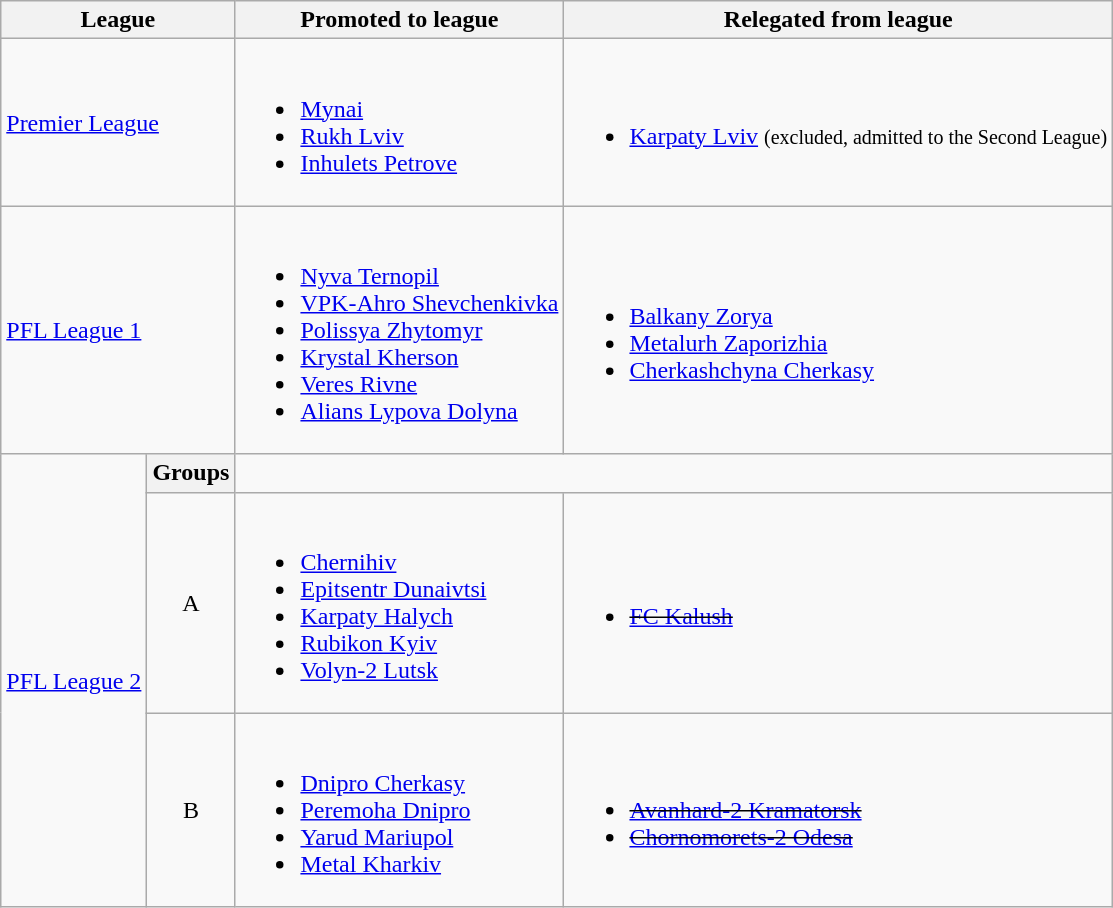<table class="wikitable">
<tr>
<th colspan=2>League</th>
<th>Promoted to league</th>
<th>Relegated from league</th>
</tr>
<tr>
<td colspan=2><a href='#'>Premier League</a></td>
<td><br><ul><li><a href='#'>Mynai</a></li><li><a href='#'>Rukh Lviv</a></li><li><a href='#'>Inhulets Petrove</a></li></ul></td>
<td><br><ul><li><a href='#'>Karpaty Lviv</a> <small>(excluded, admitted to the Second League)</small></li></ul></td>
</tr>
<tr>
<td colspan=2><a href='#'>PFL League 1</a></td>
<td><br><ul><li><a href='#'>Nyva Ternopil</a></li><li><a href='#'>VPK-Ahro Shevchenkivka</a></li><li><a href='#'>Polissya Zhytomyr</a></li><li><a href='#'>Krystal Kherson</a></li><li><a href='#'>Veres Rivne</a></li><li><a href='#'>Alians Lypova Dolyna</a></li></ul></td>
<td><br><ul><li><a href='#'>Balkany Zorya</a></li><li><a href='#'>Metalurh Zaporizhia</a></li><li><a href='#'>Cherkashchyna Cherkasy</a></li></ul></td>
</tr>
<tr>
<td rowspan=3><a href='#'>PFL League 2</a></td>
<th>Groups</th>
<td colspan=2></td>
</tr>
<tr>
<td align=center>A</td>
<td><br><ul><li><a href='#'>Chernihiv</a></li><li><a href='#'>Epitsentr Dunaivtsi</a></li><li><a href='#'>Karpaty Halych</a></li><li><a href='#'>Rubikon Kyiv</a></li><li><a href='#'>Volyn-2 Lutsk</a></li></ul></td>
<td><br><ul><li><del><a href='#'>FC Kalush</a></del></li></ul></td>
</tr>
<tr>
<td align=center>B</td>
<td><br><ul><li><a href='#'>Dnipro Cherkasy</a></li><li><a href='#'>Peremoha Dnipro</a></li><li><a href='#'>Yarud Mariupol</a></li><li><a href='#'>Metal Kharkiv</a></li></ul></td>
<td><br><ul><li><del><a href='#'>Avanhard-2 Kramatorsk</a></del></li><li><del><a href='#'>Chornomorets-2 Odesa</a></del></li></ul></td>
</tr>
</table>
